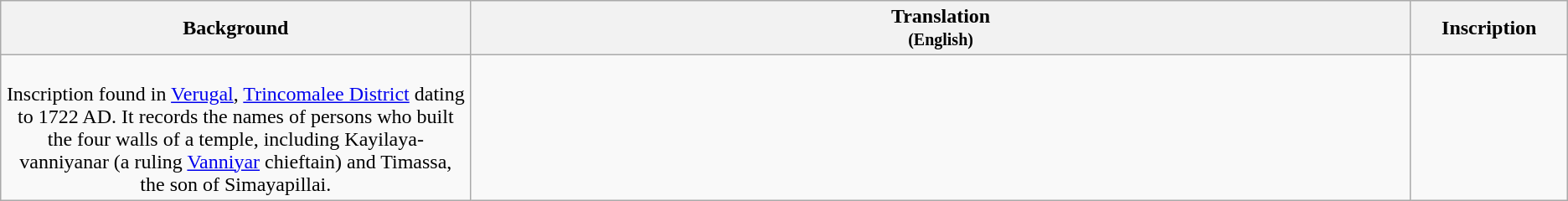<table class="wikitable centre">
<tr>
<th scope="col" align=left>Background<br></th>
<th>Translation<br><small>(English)</small></th>
<th>Inscription<br></th>
</tr>
<tr>
<td align=center width="30%"><br>Inscription found in <a href='#'>Verugal</a>, <a href='#'>Trincomalee District</a> dating to 1722 AD. It records the names of persons who built the four walls of a temple, including Kayilaya-vanniyanar (a ruling <a href='#'>Vanniyar</a> chieftain) and Timassa, the son of Simayapillai.</td>
<td align=left></td>
<td align=center width="10%"></td>
</tr>
</table>
